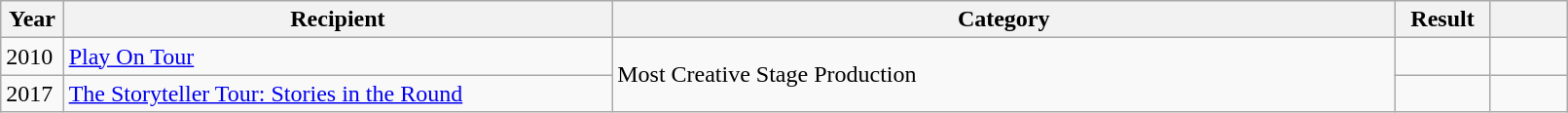<table class="wikitable plainrowheaders" style="width:85%;">
<tr>
<th scope="col" style="width:4%;">Year</th>
<th scope="col" style="width:35%;">Recipient</th>
<th scope="col" style="width:50%;">Category</th>
<th scope="col" style="width:6%;">Result</th>
<th scope="col" style="width:6%;"></th>
</tr>
<tr>
<td>2010</td>
<td><a href='#'>Play On Tour</a></td>
<td rowspan="2">Most Creative Stage Production</td>
<td></td>
<td></td>
</tr>
<tr>
<td>2017</td>
<td><a href='#'>The Storyteller Tour: Stories in the Round</a></td>
<td></td>
<td></td>
</tr>
</table>
